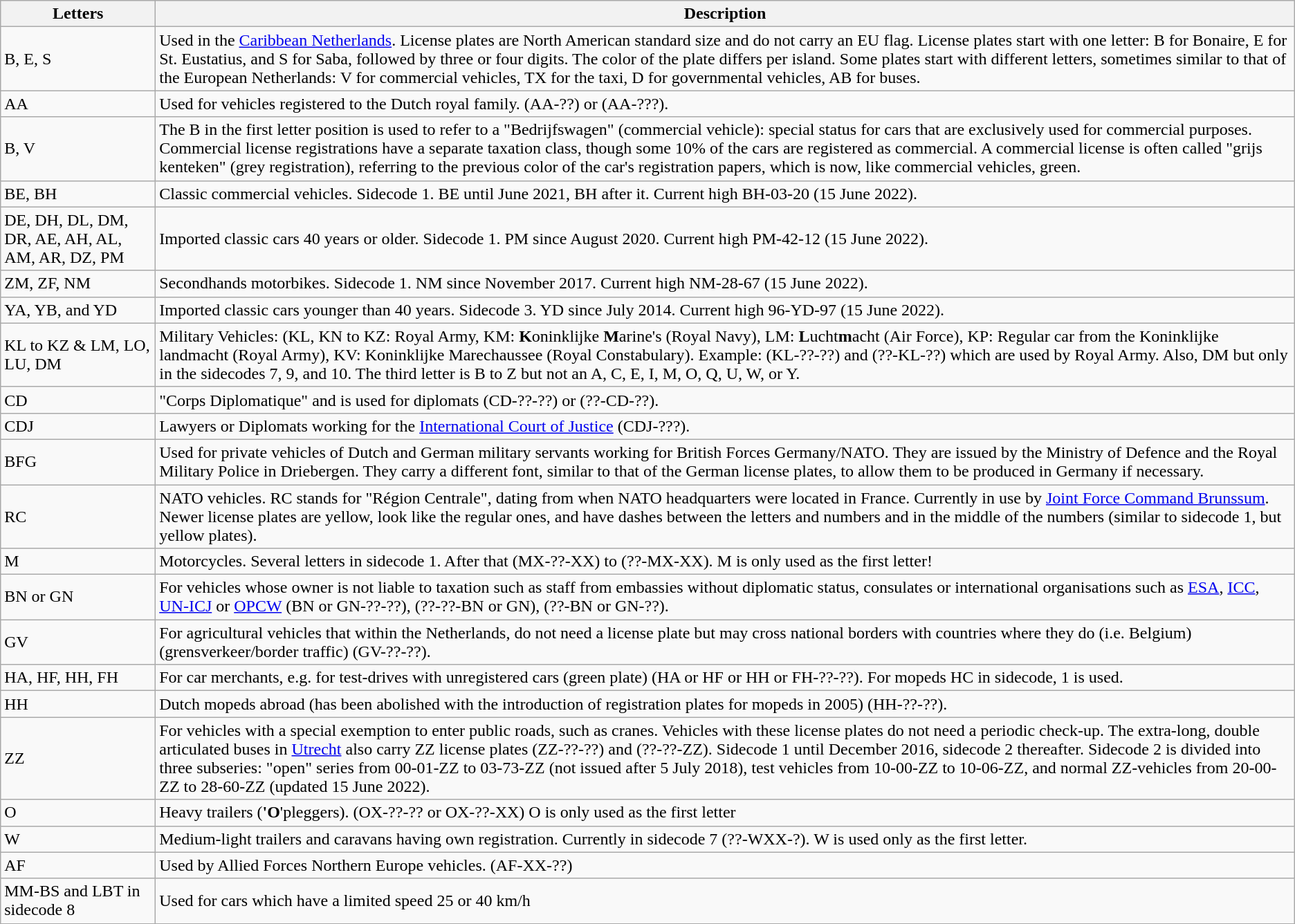<table class="wikitable">
<tr>
<th><strong>Letters</strong></th>
<th><strong>Description</strong></th>
</tr>
<tr>
<td>B, E, S</td>
<td> Used in the <a href='#'>Caribbean Netherlands</a>. License plates are North American standard size and do not carry an EU flag. License plates start with one letter: B for Bonaire, E for St. Eustatius, and S for Saba, followed by three or four digits. The color of the plate differs per island. Some plates start with different letters, sometimes similar to that of the European Netherlands: V for commercial vehicles, TX for the taxi, D for governmental vehicles, AB for buses.</td>
</tr>
<tr>
<td>AA</td>
<td> Used for vehicles registered to the Dutch royal family. (AA-??) or (AA-???).</td>
</tr>
<tr>
<td>B, V</td>
<td>The B in the first letter position is used to refer to a "Bedrijfswagen" (commercial vehicle): special status for cars that are exclusively used for commercial purposes. Commercial license registrations have a separate taxation class, though some 10% of the cars are registered as commercial. A commercial license is often called "grijs kenteken" (grey registration), referring to the previous color of the car's registration papers, which is now, like commercial vehicles, green.</td>
</tr>
<tr>
<td>BE, BH</td>
<td>Classic commercial vehicles. Sidecode 1. BE until June 2021, BH after it. Current high BH-03-20 (15 June 2022).</td>
</tr>
<tr>
<td>DE, DH, DL, DM, DR, AE, AH, AL, AM, AR, DZ, PM</td>
<td>Imported classic cars 40 years or older. Sidecode 1. PM since August 2020. Current high PM-42-12 (15 June 2022).</td>
</tr>
<tr>
<td>ZM, ZF, NM</td>
<td>Secondhands motorbikes. Sidecode 1. NM since November 2017. Current high NM-28-67 (15 June 2022).</td>
</tr>
<tr>
<td>YA, YB, and YD</td>
<td>Imported classic cars younger than 40 years. Sidecode 3. YD since July 2014. Current high 96-YD-97 (15 June 2022).</td>
</tr>
<tr>
<td>KL to KZ & LM, LO, LU, DM</td>
<td>Military Vehicles: (KL, KN to KZ: Royal Army, KM: <strong>K</strong>oninklijke <strong>M</strong>arine's (Royal Navy), LM: <strong>L</strong>ucht<strong>m</strong>acht (Air Force), KP: Regular car from the Koninklijke landmacht (Royal Army), KV: Koninklijke Marechaussee (Royal Constabulary). Example: (KL-??-??) and (??-KL-??) which are used by Royal Army. Also, DM but only in the sidecodes 7, 9, and 10. The third letter is B to Z but not an A, C, E, I, M, O, Q, U, W, or Y.</td>
</tr>
<tr>
<td>CD</td>
<td>"Corps Diplomatique" and is used for diplomats (CD-??-??) or (??-CD-??).</td>
</tr>
<tr>
<td>CDJ</td>
<td>Lawyers or Diplomats working for the <a href='#'>International Court of Justice</a> (CDJ-???).</td>
</tr>
<tr>
<td>BFG</td>
<td> Used for private vehicles of Dutch and German military servants working for British Forces Germany/NATO. They are issued by the Ministry of Defence and the Royal Military Police in Driebergen. They carry a different font, similar to that of the German license plates, to allow them to be produced in Germany if necessary.</td>
</tr>
<tr>
<td>RC</td>
<td>NATO vehicles. RC stands for "Région Centrale", dating from when NATO headquarters were located in France. Currently in use by <a href='#'>Joint Force Command Brunssum</a>. Newer license plates are yellow, look like the regular ones, and have dashes between the letters and numbers and in the middle of the numbers (similar to sidecode 1, but yellow plates).</td>
</tr>
<tr>
<td>M</td>
<td>Motorcycles. Several letters in sidecode 1. After that (MX-??-XX) to (??-MX-XX). M is only used as the first letter!</td>
</tr>
<tr>
<td>BN or GN</td>
<td>For vehicles whose owner is not liable to taxation such as staff from embassies without diplomatic status, consulates or international organisations such as <a href='#'>ESA</a>, <a href='#'>ICC</a>, <a href='#'>UN-ICJ</a> or <a href='#'>OPCW</a> (BN or GN-??-??), (??-??-BN or GN), (??-BN or GN-??).</td>
</tr>
<tr>
<td>GV</td>
<td>For agricultural vehicles that within the Netherlands, do not need a license plate but may cross national borders with countries where they do (i.e. Belgium) (grensverkeer/border traffic) (GV-??-??).</td>
</tr>
<tr>
<td>HA, HF, HH, FH</td>
<td>For car merchants, e.g. for test-drives with unregistered cars (green plate) (HA or HF or HH or FH-??-??). For mopeds HC in sidecode, 1 is used.</td>
</tr>
<tr>
<td>HH</td>
<td>Dutch mopeds abroad (has been abolished with the introduction of registration plates for mopeds in 2005) (HH-??-??).</td>
</tr>
<tr>
<td>ZZ</td>
<td>For vehicles with a special exemption to enter public roads, such as cranes. Vehicles with these license plates do not need a periodic check-up. The extra-long, double articulated buses in <a href='#'>Utrecht</a> also carry ZZ license plates (ZZ-??-??) and (??-??-ZZ). Sidecode 1 until December 2016, sidecode 2 thereafter. Sidecode 2 is divided into three subseries: "open" series from 00-01-ZZ to 03-73-ZZ (not issued after 5 July 2018), test vehicles from 10-00-ZZ to 10-06-ZZ, and normal ZZ-vehicles from 20-00-ZZ to 28-60-ZZ (updated 15 June 2022).</td>
</tr>
<tr>
<td>O</td>
<td> Heavy trailers (<strong>'O</strong>'pleggers). (OX-??-?? or OX-??-XX) O is only used as the first letter</td>
</tr>
<tr>
<td>W</td>
<td> Medium-light trailers and caravans having own registration. Currently in sidecode 7 (??-WXX-?). W is used only as the first letter.</td>
</tr>
<tr>
<td>AF</td>
<td>Used by Allied Forces Northern Europe vehicles. (AF-XX-??)</td>
</tr>
<tr>
<td>MM-BS and LBT in sidecode 8</td>
<td>Used for cars which have a limited speed 25 or 40 km/h</td>
</tr>
</table>
